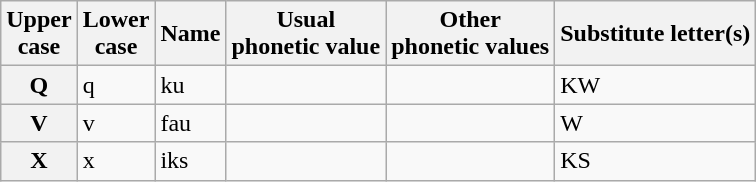<table class=wikitable>
<tr>
<th>Upper<br>case</th>
<th>Lower<br>case</th>
<th>Name</th>
<th>Usual<br>phonetic value</th>
<th>Other<br>phonetic values</th>
<th>Substitute letter(s)</th>
</tr>
<tr>
<th>Q</th>
<td>q</td>
<td>ku</td>
<td></td>
<td></td>
<td>KW</td>
</tr>
<tr>
<th>V</th>
<td>v</td>
<td>fau</td>
<td></td>
<td></td>
<td>W</td>
</tr>
<tr>
<th>X</th>
<td>x</td>
<td>iks</td>
<td></td>
<td></td>
<td>KS</td>
</tr>
</table>
